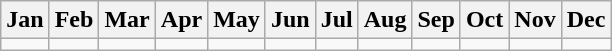<table class="wikitable">
<tr>
<th><strong>Jan</strong></th>
<th><strong>Feb</strong></th>
<th><strong>Mar</strong></th>
<th><strong>Apr</strong></th>
<th><strong>May</strong></th>
<th><strong>Jun</strong></th>
<th><strong>Jul</strong></th>
<th><strong>Aug</strong></th>
<th><strong>Sep</strong></th>
<th><strong>Oct</strong></th>
<th><strong>Nov</strong></th>
<th><strong>Dec</strong></th>
</tr>
<tr>
<td></td>
<td></td>
<td></td>
<td></td>
<td></td>
<td></td>
<td></td>
<td></td>
<td></td>
<td></td>
<td></td>
<td></td>
</tr>
</table>
